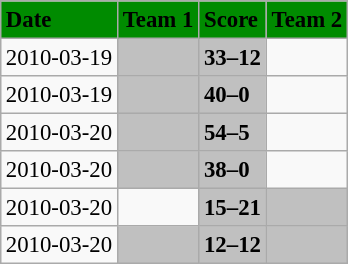<table class="wikitable" style="margin:0.5em auto; font-size:95%">
<tr bgcolor="#008B00">
<td><strong>Date</strong></td>
<td><strong>Team 1</strong></td>
<td><strong>Score</strong></td>
<td><strong>Team 2</strong></td>
</tr>
<tr>
<td>2010-03-19</td>
<td bgcolor="silver"><strong></strong></td>
<td bgcolor="silver"><strong>33–12</strong></td>
<td></td>
</tr>
<tr>
<td>2010-03-19</td>
<td bgcolor="silver"><strong></strong></td>
<td bgcolor="silver"><strong>40–0</strong></td>
<td></td>
</tr>
<tr>
<td>2010-03-20</td>
<td bgcolor="silver"><strong></strong></td>
<td bgcolor="silver"><strong>54–5</strong></td>
<td></td>
</tr>
<tr>
<td>2010-03-20</td>
<td bgcolor="silver"><strong></strong></td>
<td bgcolor="silver"><strong>38–0</strong></td>
<td></td>
</tr>
<tr>
<td>2010-03-20</td>
<td></td>
<td bgcolor="silver"><strong>15–21</strong></td>
<td bgcolor="silver"><strong></strong></td>
</tr>
<tr>
<td>2010-03-20</td>
<td bgcolor="silver"><strong></strong></td>
<td bgcolor="silver"><strong>12–12</strong></td>
<td bgcolor="silver"><strong></strong></td>
</tr>
</table>
